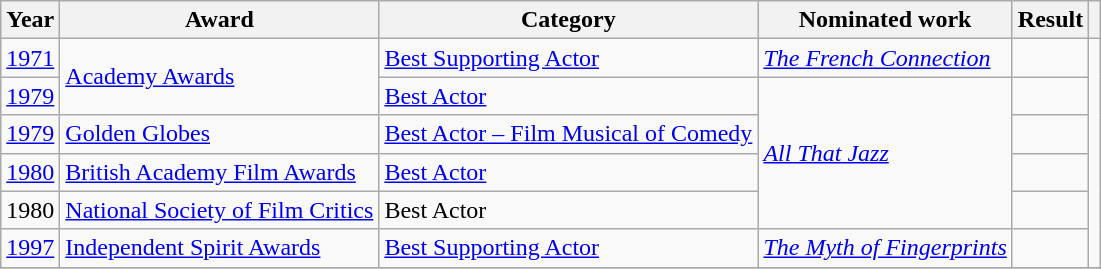<table class="wikitable sortable">
<tr>
<th>Year</th>
<th>Award</th>
<th>Category</th>
<th>Nominated work</th>
<th>Result</th>
<th></th>
</tr>
<tr>
<td><a href='#'>1971</a></td>
<td rowspan=2><a href='#'>Academy Awards</a></td>
<td><a href='#'>Best Supporting Actor</a></td>
<td><em><a href='#'>The French Connection</a></em></td>
<td></td>
<td rowspan=6></td>
</tr>
<tr>
<td><a href='#'>1979</a></td>
<td><a href='#'>Best Actor</a></td>
<td rowspan=4><em><a href='#'>All That Jazz</a></em></td>
<td></td>
</tr>
<tr>
<td><a href='#'>1979</a></td>
<td><a href='#'>Golden Globes</a></td>
<td><a href='#'>Best Actor – Film Musical of Comedy</a></td>
<td></td>
</tr>
<tr>
<td><a href='#'>1980</a></td>
<td><a href='#'>British Academy Film Awards</a></td>
<td><a href='#'>Best Actor</a></td>
<td></td>
</tr>
<tr>
<td>1980</td>
<td><a href='#'>National Society of Film Critics</a></td>
<td>Best Actor</td>
<td></td>
</tr>
<tr>
<td><a href='#'>1997</a></td>
<td><a href='#'>Independent Spirit Awards</a></td>
<td><a href='#'>Best Supporting Actor</a></td>
<td><em><a href='#'>The Myth of Fingerprints</a></em></td>
<td></td>
</tr>
<tr>
</tr>
</table>
